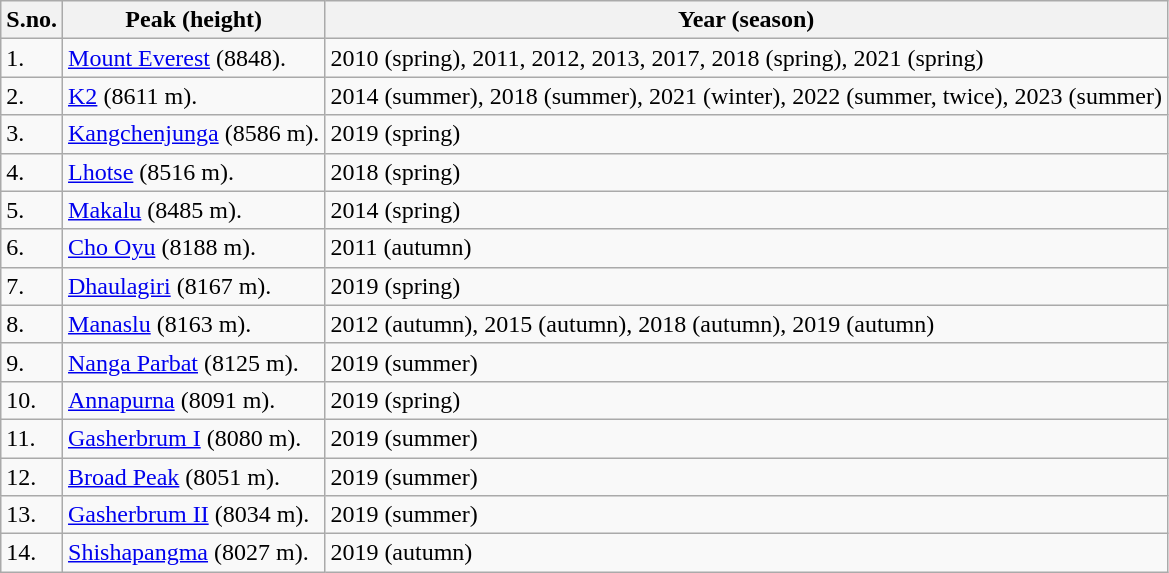<table class="wikitable">
<tr>
<th>S.no.</th>
<th>Peak (height)</th>
<th>Year (season)</th>
</tr>
<tr>
<td>1.</td>
<td><a href='#'>Mount Everest</a> (8848).</td>
<td>2010 (spring), 2011, 2012, 2013, 2017, 2018 (spring), 2021 (spring)</td>
</tr>
<tr>
<td>2.</td>
<td><a href='#'>K2</a> (8611 m).</td>
<td>2014 (summer), 2018 (summer), 2021 (winter), 2022 (summer, twice), 2023 (summer)</td>
</tr>
<tr>
<td>3.</td>
<td><a href='#'>Kangchenjunga</a> (8586 m).</td>
<td>2019 (spring)</td>
</tr>
<tr>
<td>4.</td>
<td><a href='#'>Lhotse</a> (8516 m).</td>
<td>2018 (spring)</td>
</tr>
<tr>
<td>5.</td>
<td><a href='#'>Makalu</a> (8485 m).</td>
<td>2014 (spring)</td>
</tr>
<tr>
<td>6.</td>
<td><a href='#'>Cho Oyu</a> (8188 m).</td>
<td>2011 (autumn)</td>
</tr>
<tr>
<td>7.</td>
<td><a href='#'>Dhaulagiri</a> (8167 m).</td>
<td>2019 (spring)</td>
</tr>
<tr>
<td>8.</td>
<td><a href='#'>Manaslu</a> (8163 m).</td>
<td>2012 (autumn), 2015 (autumn), 2018 (autumn), 2019 (autumn)</td>
</tr>
<tr>
<td>9.</td>
<td><a href='#'>Nanga Parbat</a> (8125 m).</td>
<td>2019 (summer)</td>
</tr>
<tr>
<td>10.</td>
<td><a href='#'>Annapurna</a> (8091 m).</td>
<td>2019 (spring)</td>
</tr>
<tr>
<td>11.</td>
<td><a href='#'>Gasherbrum I</a> (8080 m).</td>
<td>2019 (summer)</td>
</tr>
<tr>
<td>12.</td>
<td><a href='#'>Broad Peak</a> (8051 m).</td>
<td>2019 (summer)</td>
</tr>
<tr>
<td>13.</td>
<td><a href='#'>Gasherbrum II</a> (8034 m).</td>
<td>2019 (summer)</td>
</tr>
<tr>
<td>14.</td>
<td><a href='#'>Shishapangma</a> (8027 m).</td>
<td>2019 (autumn)</td>
</tr>
</table>
